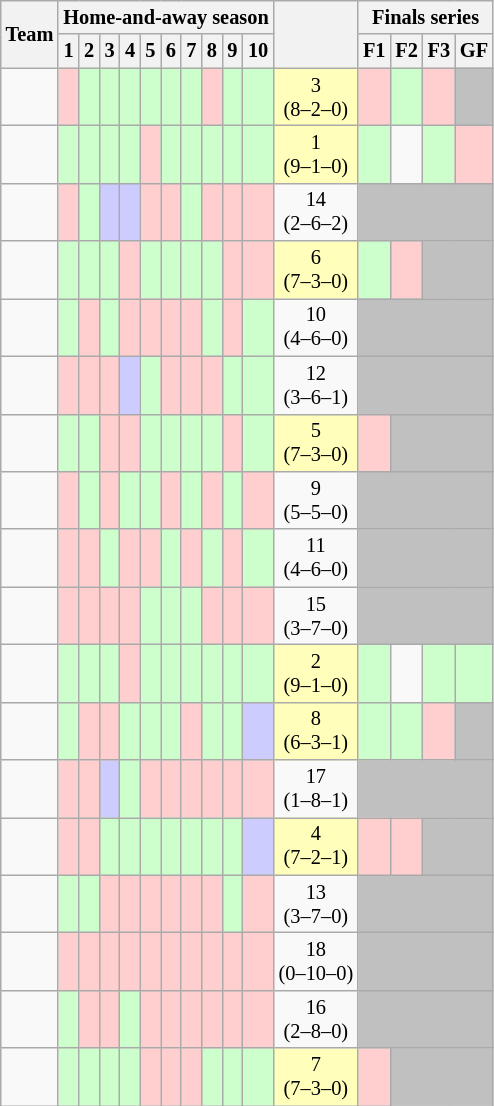<table class="wikitable sortable" style="font-size:85%; text-align:center">
<tr>
<th rowspan=2>Team</th>
<th colspan=10>Home-and-away season</th>
<th rowspan=2></th>
<th colspan=4>Finals series</th>
</tr>
<tr>
<th>1</th>
<th>2</th>
<th>3</th>
<th>4</th>
<th>5</th>
<th>6</th>
<th>7</th>
<th>8</th>
<th>9</th>
<th>10</th>
<th>F1</th>
<th>F2</th>
<th>F3</th>
<th>GF</th>
</tr>
<tr>
<td align=left></td>
<td bgcolor=FFCFCF><strong></strong></td>
<td bgcolor=CCFFCC></td>
<td bgcolor=CCFFCC><strong></strong></td>
<td bgcolor=CCFFCC></td>
<td bgcolor=CCFFCC><strong></strong></td>
<td bgcolor=CCFFCC></td>
<td bgcolor=CCFFCC><strong></strong></td>
<td bgcolor=FFCFCF></td>
<td bgcolor=CCFFCC><strong></strong></td>
<td bgcolor=CCFFCC></td>
<td bgcolor=FFFFBB>3<br>(8–2–0)</td>
<td bgcolor=FFCFCF></td>
<td bgcolor=CCFFCC><strong></strong></td>
<td bgcolor=FFCFCF></td>
<td bgcolor=C0C0C0></td>
</tr>
<tr>
<td align=left></td>
<td bgcolor=CCFFCC><strong></strong></td>
<td bgcolor=CCFFCC></td>
<td bgcolor=CCFFCC><strong></strong></td>
<td bgcolor=CCFFCC></td>
<td bgcolor=FFCFCF></td>
<td bgcolor=CCFFCC><strong></strong></td>
<td bgcolor=CCFFCC></td>
<td bgcolor=CCFFCC><strong></strong></td>
<td bgcolor=CCFFCC></td>
<td bgcolor=CCFFCC><strong></strong></td>
<td bgcolor=FFFFBB>1<br>(9–1–0)</td>
<td bgcolor=CCFFCC><strong></strong></td>
<td></td>
<td bgcolor=CCFFCC><strong></strong></td>
<td bgcolor=FFCFCF><strong></strong></td>
</tr>
<tr>
<td align=left></td>
<td bgcolor=FFCFCF><strong></strong></td>
<td bgcolor=CCFFCC></td>
<td bgcolor=CCCCFF><strong></strong></td>
<td bgcolor=CCCCFF></td>
<td bgcolor=FFCFCF><strong></strong></td>
<td bgcolor=FFCFCF></td>
<td bgcolor=CCFFCC></td>
<td bgcolor=FFCFCF><strong></strong></td>
<td bgcolor=FFCFCF></td>
<td bgcolor=FFCFCF><strong></strong></td>
<td>14<br>(2–6–2)</td>
<td colspan=4 bgcolor=C0C0C0></td>
</tr>
<tr>
<td align=left></td>
<td bgcolor=CCFFCC></td>
<td bgcolor=CCFFCC><strong></strong></td>
<td bgcolor=CCFFCC></td>
<td bgcolor=FFCFCF><strong></strong></td>
<td bgcolor=CCFFCC><strong></strong></td>
<td bgcolor=CCFFCC></td>
<td bgcolor=CCFFCC><strong></strong></td>
<td bgcolor=CCFFCC></td>
<td bgcolor=FFCFCF><strong></strong></td>
<td bgcolor=FFCFCF></td>
<td bgcolor=FFFFBB>6<br>(7–3–0)</td>
<td bgcolor=CCFFCC><strong></strong></td>
<td bgcolor=FFCFCF></td>
<td colspan=2 bgcolor=C0C0C0></td>
</tr>
<tr>
<td align=left></td>
<td bgcolor=CCFFCC><strong></strong></td>
<td bgcolor=FFCFCF><strong></strong></td>
<td bgcolor=CCFFCC></td>
<td bgcolor=FFCFCF><strong></strong></td>
<td bgcolor=FFCFCF></td>
<td bgcolor=FFCFCF></td>
<td bgcolor=FFCFCF><strong></strong></td>
<td bgcolor=CCFFCC><strong></strong></td>
<td bgcolor=FFCFCF></td>
<td bgcolor=CCFFCC></td>
<td>10<br>(4–6–0)</td>
<td colspan=4 bgcolor=C0C0C0></td>
</tr>
<tr>
<td align=left></td>
<td bgcolor=FFCFCF></td>
<td bgcolor=FFCFCF><strong></strong></td>
<td bgcolor=FFCFCF></td>
<td bgcolor=CCCCFF><strong></strong></td>
<td bgcolor=CCFFCC></td>
<td bgcolor=FFCFCF><strong></strong></td>
<td bgcolor=FFCFCF></td>
<td bgcolor=FFCFCF><strong></strong></td>
<td bgcolor=CCFFCC></td>
<td bgcolor=CCFFCC><strong></strong></td>
<td>12<br>(3–6–1)</td>
<td colspan=4 bgcolor=C0C0C0></td>
</tr>
<tr>
<td align=left></td>
<td bgcolor=CCFFCC><strong></strong></td>
<td bgcolor=CCFFCC></td>
<td bgcolor=FFCFCF><strong></strong></td>
<td bgcolor=FFCFCF></td>
<td bgcolor=CCFFCC><strong></strong></td>
<td bgcolor=CCFFCC></td>
<td bgcolor=CCFFCC></td>
<td bgcolor=CCFFCC><strong></strong></td>
<td bgcolor=FFCFCF></td>
<td bgcolor=CCFFCC><strong></strong></td>
<td bgcolor=FFFFBB>5<br>(7–3–0)</td>
<td bgcolor=FFCFCF><strong></strong></td>
<td colspan=3 bgcolor=C0C0C0></td>
</tr>
<tr>
<td align=left></td>
<td bgcolor=FFCFCF></td>
<td bgcolor=CCFFCC><strong></strong></td>
<td bgcolor=FFCFCF></td>
<td bgcolor=CCFFCC><strong></strong></td>
<td bgcolor=CCFFCC><strong></strong></td>
<td bgcolor=FFCFCF></td>
<td bgcolor=CCFFCC></td>
<td bgcolor=FFCFCF><strong></strong></td>
<td bgcolor=CCFFCC><strong></strong></td>
<td bgcolor=FFCFCF></td>
<td>9<br>(5–5–0)</td>
<td colspan=4 bgcolor=C0C0C0></td>
</tr>
<tr>
<td align=left></td>
<td bgcolor=FFCFCF></td>
<td bgcolor=FFCFCF><strong></strong></td>
<td bgcolor=CCFFCC></td>
<td bgcolor=FFCFCF><strong></strong></td>
<td bgcolor=FFCFCF></td>
<td bgcolor=CCFFCC><strong></strong></td>
<td bgcolor=FFCFCF></td>
<td bgcolor=CCFFCC><strong></strong></td>
<td bgcolor=FFCFCF></td>
<td bgcolor=CCFFCC><strong></strong></td>
<td>11<br>(4–6–0)</td>
<td colspan=4 bgcolor=C0C0C0></td>
</tr>
<tr>
<td align=left></td>
<td bgcolor=FFCFCF></td>
<td bgcolor=FFCFCF><strong></strong></td>
<td bgcolor=FFCFCF></td>
<td bgcolor=FFCFCF><strong></strong></td>
<td bgcolor=CCFFCC></td>
<td bgcolor=CCFFCC><strong></strong></td>
<td bgcolor=CCFFCC><strong></strong></td>
<td bgcolor=FFCFCF></td>
<td bgcolor=FFCFCF><strong></strong></td>
<td bgcolor=FFCFCF></td>
<td>15<br>(3–7–0)</td>
<td colspan=4 bgcolor=C0C0C0></td>
</tr>
<tr>
<td align=left></td>
<td bgcolor=CCFFCC></td>
<td bgcolor=CCFFCC><strong></strong></td>
<td bgcolor=CCFFCC></td>
<td bgcolor=FFCFCF><strong></strong></td>
<td bgcolor=CCFFCC></td>
<td bgcolor=CCFFCC></td>
<td bgcolor=CCFFCC><strong></strong></td>
<td bgcolor=CCFFCC></td>
<td bgcolor=CCFFCC><strong></strong></td>
<td bgcolor=CCFFCC><strong></strong></td>
<td bgcolor=FFFFBB>2<br>(9–1–0)</td>
<td bgcolor=CCFFCC><strong></strong></td>
<td></td>
<td bgcolor=CCFFCC><strong></strong></td>
<td bgcolor=CCFFCC></td>
</tr>
<tr>
<td align=left></td>
<td bgcolor=CCFFCC><strong></strong></td>
<td bgcolor=FFCFCF></td>
<td bgcolor=FFCFCF></td>
<td bgcolor=CCFFCC><strong></strong></td>
<td bgcolor=CCFFCC></td>
<td bgcolor=CCFFCC><strong></strong></td>
<td bgcolor=FFCFCF><strong></strong></td>
<td bgcolor=CCFFCC></td>
<td bgcolor=CCFFCC></td>
<td bgcolor=CCCCFF><strong></strong></td>
<td bgcolor=FFFFBB>8<br>(6–3–1)</td>
<td bgcolor=CCFFCC></td>
<td bgcolor=CCFFCC></td>
<td bgcolor=FFCFCF></td>
<td bgcolor=C0C0C0></td>
</tr>
<tr>
<td align=left></td>
<td bgcolor=FFCFCF></td>
<td bgcolor=FFCFCF><strong></strong></td>
<td bgcolor=CCCCFF></td>
<td bgcolor=CCFFCC><strong></strong></td>
<td bgcolor=FFCFCF></td>
<td bgcolor=FFCFCF><strong></strong></td>
<td bgcolor=FFCFCF></td>
<td bgcolor=FFCFCF><strong></strong></td>
<td bgcolor=FFCFCF></td>
<td bgcolor=FFCFCF><strong></strong></td>
<td>17<br>(1–8–1)</td>
<td colspan=4 bgcolor=C0C0C0></td>
</tr>
<tr>
<td align=left></td>
<td bgcolor=FFCFCF></td>
<td bgcolor=FFCFCF><strong></strong></td>
<td bgcolor=CCFFCC><strong></strong></td>
<td bgcolor=CCFFCC></td>
<td bgcolor=CCFFCC><strong></strong></td>
<td bgcolor=CCFFCC><strong></strong></td>
<td bgcolor=CCFFCC></td>
<td bgcolor=CCFFCC></td>
<td bgcolor=CCFFCC><strong></strong></td>
<td bgcolor=CCCCFF></td>
<td bgcolor=FFFFBB>4<br>(7–2–1)</td>
<td bgcolor=FFCFCF></td>
<td bgcolor=FFCFCF><strong></strong></td>
<td colspan=2 bgcolor=C0C0C0></td>
</tr>
<tr>
<td align=left></td>
<td bgcolor=CCFFCC></td>
<td bgcolor=CCFFCC></td>
<td bgcolor=FFCFCF><strong></strong></td>
<td bgcolor=FFCFCF></td>
<td bgcolor=FFCFCF></td>
<td bgcolor=FFCFCF><strong></strong></td>
<td bgcolor=FFCFCF><strong></strong></td>
<td bgcolor=FFCFCF></td>
<td bgcolor=CCFFCC><strong></strong></td>
<td bgcolor=FFCFCF><strong></strong></td>
<td>13<br>(3–7–0)</td>
<td colspan=4 bgcolor=C0C0C0></td>
</tr>
<tr>
<td align=left></td>
<td bgcolor=FFCFCF><strong></strong></td>
<td bgcolor=FFCFCF></td>
<td bgcolor=FFCFCF><strong></strong></td>
<td bgcolor=FFCFCF></td>
<td bgcolor=FFCFCF><strong></strong></td>
<td bgcolor=FFCFCF></td>
<td bgcolor=FFCFCF><strong></strong></td>
<td bgcolor=FFCFCF></td>
<td bgcolor=FFCFCF><strong></strong></td>
<td bgcolor=FFCFCF></td>
<td>18<br>(0–10–0)</td>
<td colspan=4 bgcolor=C0C0C0></td>
</tr>
<tr>
<td align=left></td>
<td bgcolor=CCFFCC><strong></strong></td>
<td bgcolor=FFCFCF></td>
<td bgcolor=FFCFCF><strong></strong></td>
<td bgcolor=CCFFCC></td>
<td bgcolor=FFCFCF><strong></strong></td>
<td bgcolor=FFCFCF></td>
<td bgcolor=FFCFCF><strong></strong></td>
<td bgcolor=FFCFCF></td>
<td bgcolor=FFCFCF><strong></strong></td>
<td bgcolor=FFCFCF></td>
<td>16<br>(2–8–0)</td>
<td colspan=4 bgcolor=C0C0C0></td>
</tr>
<tr>
<td align=left></td>
<td bgcolor=CCFFCC><strong></strong></td>
<td bgcolor=CCFFCC></td>
<td bgcolor=CCFFCC><strong></strong></td>
<td bgcolor=CCFFCC></td>
<td bgcolor=FFCFCF><strong></strong></td>
<td bgcolor=FFCFCF><strong></strong></td>
<td bgcolor=FFCFCF></td>
<td bgcolor=CCFFCC><strong></strong></td>
<td bgcolor=CCFFCC></td>
<td bgcolor=CCFFCC></td>
<td bgcolor=FFFFBB>7<br>(7–3–0)</td>
<td bgcolor=FFCFCF></td>
<td colspan=3 bgcolor=C0C0C0></td>
</tr>
</table>
